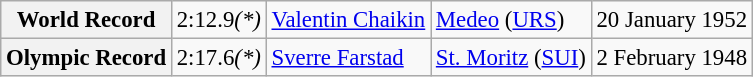<table class="wikitable" style="font-size:95%;">
<tr>
<th>World Record</th>
<td>2:12.9<em>(*)</em></td>
<td> <a href='#'>Valentin Chaikin</a></td>
<td><a href='#'>Medeo</a> (<a href='#'>URS</a>)</td>
<td>20 January 1952</td>
</tr>
<tr>
<th>Olympic Record</th>
<td>2:17.6<em>(*)</em></td>
<td> <a href='#'>Sverre Farstad</a></td>
<td><a href='#'>St. Moritz</a> (<a href='#'>SUI</a>)</td>
<td>2 February 1948</td>
</tr>
</table>
